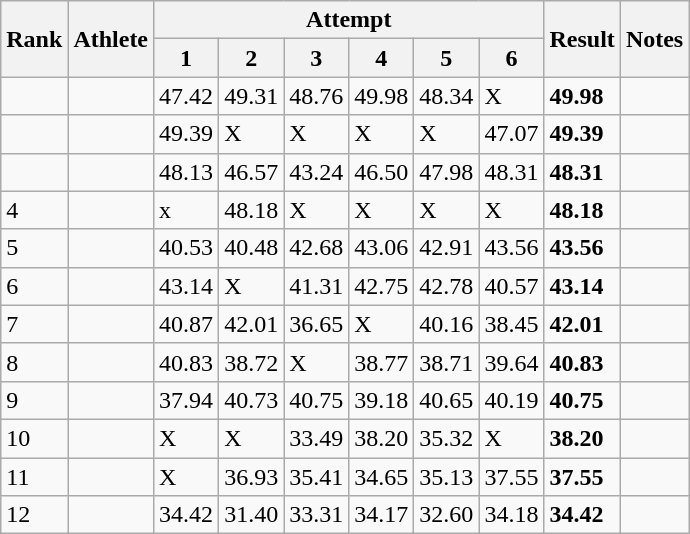<table class='wikitable'>
<tr>
<th rowspan=2>Rank</th>
<th rowspan=2>Athlete</th>
<th colspan=6>Attempt</th>
<th rowspan=2>Result</th>
<th rowspan=2>Notes</th>
</tr>
<tr>
<th>1</th>
<th>2</th>
<th>3</th>
<th>4</th>
<th>5</th>
<th>6</th>
</tr>
<tr>
<td></td>
<td align=left></td>
<td>47.42</td>
<td>49.31</td>
<td>48.76</td>
<td>49.98</td>
<td>48.34</td>
<td>X</td>
<td><strong> 49.98 </strong></td>
<td></td>
</tr>
<tr>
<td></td>
<td align=left></td>
<td>49.39</td>
<td>X</td>
<td>X</td>
<td>X</td>
<td>X</td>
<td>47.07</td>
<td><strong> 49.39 </strong></td>
<td></td>
</tr>
<tr>
<td></td>
<td align=left></td>
<td>48.13</td>
<td>46.57</td>
<td>43.24</td>
<td>46.50</td>
<td>47.98</td>
<td>48.31</td>
<td><strong> 48.31 </strong></td>
<td></td>
</tr>
<tr>
<td>4</td>
<td align=left></td>
<td>x</td>
<td>48.18</td>
<td>X</td>
<td>X</td>
<td>X</td>
<td>X</td>
<td><strong> 48.18 </strong></td>
<td></td>
</tr>
<tr>
<td>5</td>
<td align=left></td>
<td>40.53</td>
<td>40.48</td>
<td>42.68</td>
<td>43.06</td>
<td>42.91</td>
<td>43.56</td>
<td><strong> 43.56 </strong></td>
<td></td>
</tr>
<tr>
<td>6</td>
<td align=left></td>
<td>43.14</td>
<td>X</td>
<td>41.31</td>
<td>42.75</td>
<td>42.78</td>
<td>40.57</td>
<td><strong> 43.14 </strong></td>
<td></td>
</tr>
<tr>
<td>7</td>
<td align=left></td>
<td>40.87</td>
<td>42.01</td>
<td>36.65</td>
<td>X</td>
<td>40.16</td>
<td>38.45</td>
<td><strong> 42.01 </strong></td>
<td></td>
</tr>
<tr>
<td>8</td>
<td align=left></td>
<td>40.83</td>
<td>38.72</td>
<td>X</td>
<td>38.77</td>
<td>38.71</td>
<td>39.64</td>
<td><strong> 40.83  </strong></td>
<td></td>
</tr>
<tr>
<td>9</td>
<td align=left></td>
<td>37.94</td>
<td>40.73</td>
<td>40.75</td>
<td>39.18</td>
<td>40.65</td>
<td>40.19</td>
<td><strong> 40.75 </strong></td>
<td></td>
</tr>
<tr>
<td>10</td>
<td align=left></td>
<td>X</td>
<td>X</td>
<td>33.49</td>
<td>38.20</td>
<td>35.32</td>
<td>X</td>
<td><strong> 38.20 </strong></td>
<td></td>
</tr>
<tr>
<td>11</td>
<td align=left></td>
<td>X</td>
<td>36.93</td>
<td>35.41</td>
<td>34.65</td>
<td>35.13</td>
<td>37.55</td>
<td><strong> 37.55 </strong></td>
<td></td>
</tr>
<tr>
<td>12</td>
<td align=left></td>
<td>34.42</td>
<td>31.40</td>
<td>33.31</td>
<td>34.17</td>
<td>32.60</td>
<td>34.18</td>
<td><strong> 34.42 </strong></td>
<td></td>
</tr>
</table>
